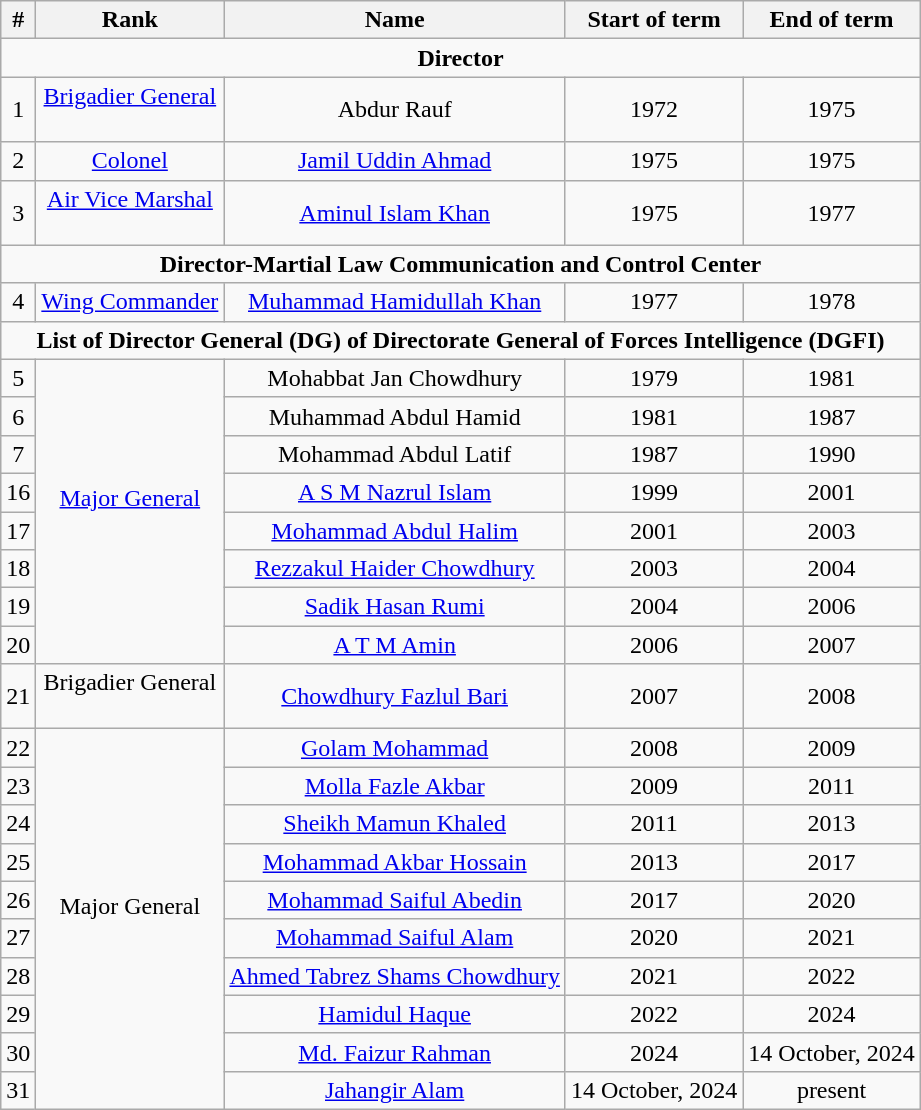<table class="wikitable" style="text-align:center">
<tr>
<th>#</th>
<th>Rank</th>
<th>Name</th>
<th>Start of term</th>
<th>End of term</th>
</tr>
<tr>
<td colspan="5"><strong>Director</strong></td>
</tr>
<tr>
<td>1</td>
<td><a href='#'>Brigadier General</a> <br>  <br></td>
<td>Abdur Rauf</td>
<td>1972</td>
<td>1975</td>
</tr>
<tr>
<td>2</td>
<td><a href='#'>Colonel</a> <br> </td>
<td><a href='#'>Jamil Uddin Ahmad</a></td>
<td>1975</td>
<td>1975</td>
</tr>
<tr>
<td>3</td>
<td><a href='#'>Air Vice Marshal</a> <br> <br></td>
<td><a href='#'>Aminul Islam Khan</a></td>
<td>1975</td>
<td>1977</td>
</tr>
<tr>
<td colspan="5"><strong>Director-Martial Law Communication and Control Center</strong></td>
</tr>
<tr>
<td>4</td>
<td><a href='#'>Wing Commander</a> <br> </td>
<td><a href='#'>Muhammad Hamidullah Khan</a></td>
<td>1977</td>
<td>1978</td>
</tr>
<tr>
<td colspan="5"><strong>List of Director General (DG) of Directorate General of Forces Intelligence (DGFI)</strong></td>
</tr>
<tr>
<td>5</td>
<td rowspan="8"><a href='#'>Major General</a> <br>  <br></td>
<td>Mohabbat Jan Chowdhury</td>
<td>1979</td>
<td>1981</td>
</tr>
<tr>
<td>6</td>
<td>Muhammad Abdul Hamid</td>
<td>1981</td>
<td>1987</td>
</tr>
<tr>
<td>7</td>
<td>Mohammad Abdul Latif</td>
<td>1987</td>
<td>1990</td>
</tr>
<tr>
<td>16</td>
<td><a href='#'>A S M Nazrul Islam</a></td>
<td>1999</td>
<td>2001</td>
</tr>
<tr>
<td>17</td>
<td><a href='#'>Mohammad Abdul Halim</a></td>
<td>2001</td>
<td>2003</td>
</tr>
<tr>
<td>18</td>
<td><a href='#'>Rezzakul Haider Chowdhury</a></td>
<td>2003</td>
<td>2004</td>
</tr>
<tr>
<td>19</td>
<td><a href='#'>Sadik Hasan Rumi</a></td>
<td>2004</td>
<td>2006</td>
</tr>
<tr>
<td>20</td>
<td><a href='#'>A T M Amin</a></td>
<td>2006</td>
<td>2007</td>
</tr>
<tr>
<td>21</td>
<td>Brigadier General<br>  <br></td>
<td><a href='#'>Chowdhury Fazlul Bari</a></td>
<td>2007</td>
<td>2008</td>
</tr>
<tr>
<td>22</td>
<td rowspan="10">Major General <br>  <br></td>
<td><a href='#'>Golam Mohammad</a></td>
<td>2008</td>
<td>2009</td>
</tr>
<tr>
<td>23</td>
<td><a href='#'>Molla Fazle Akbar</a></td>
<td>2009</td>
<td>2011</td>
</tr>
<tr>
<td>24</td>
<td><a href='#'>Sheikh Mamun Khaled</a></td>
<td>2011</td>
<td>2013</td>
</tr>
<tr>
<td>25</td>
<td><a href='#'>Mohammad Akbar Hossain</a></td>
<td>2013</td>
<td>2017</td>
</tr>
<tr>
<td>26</td>
<td><a href='#'>Mohammad Saiful Abedin</a></td>
<td>2017</td>
<td>2020</td>
</tr>
<tr>
<td>27</td>
<td><a href='#'>Mohammad Saiful Alam</a></td>
<td>2020</td>
<td>2021</td>
</tr>
<tr>
<td>28</td>
<td><a href='#'>Ahmed Tabrez Shams Chowdhury</a></td>
<td>2021</td>
<td>2022</td>
</tr>
<tr>
<td>29</td>
<td><a href='#'>Hamidul Haque</a></td>
<td>2022</td>
<td>2024</td>
</tr>
<tr>
<td>30</td>
<td><a href='#'>Md. Faizur Rahman</a></td>
<td>2024</td>
<td>14 October, 2024</td>
</tr>
<tr>
<td>31</td>
<td><a href='#'>Jahangir Alam</a></td>
<td>14 October, 2024</td>
<td>present</td>
</tr>
</table>
